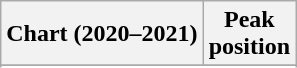<table class="wikitable sortable plainrowheaders" style="text-align:center">
<tr>
<th scope="col">Chart (2020–2021)</th>
<th scope="col">Peak<br> position</th>
</tr>
<tr>
</tr>
<tr>
</tr>
<tr>
</tr>
</table>
